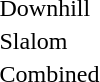<table>
<tr>
<td>Downhill</td>
<td></td>
<td></td>
<td></td>
</tr>
<tr>
<td>Slalom</td>
<td></td>
<td></td>
<td></td>
</tr>
<tr>
<td>Combined</td>
<td></td>
<td></td>
<td></td>
</tr>
</table>
